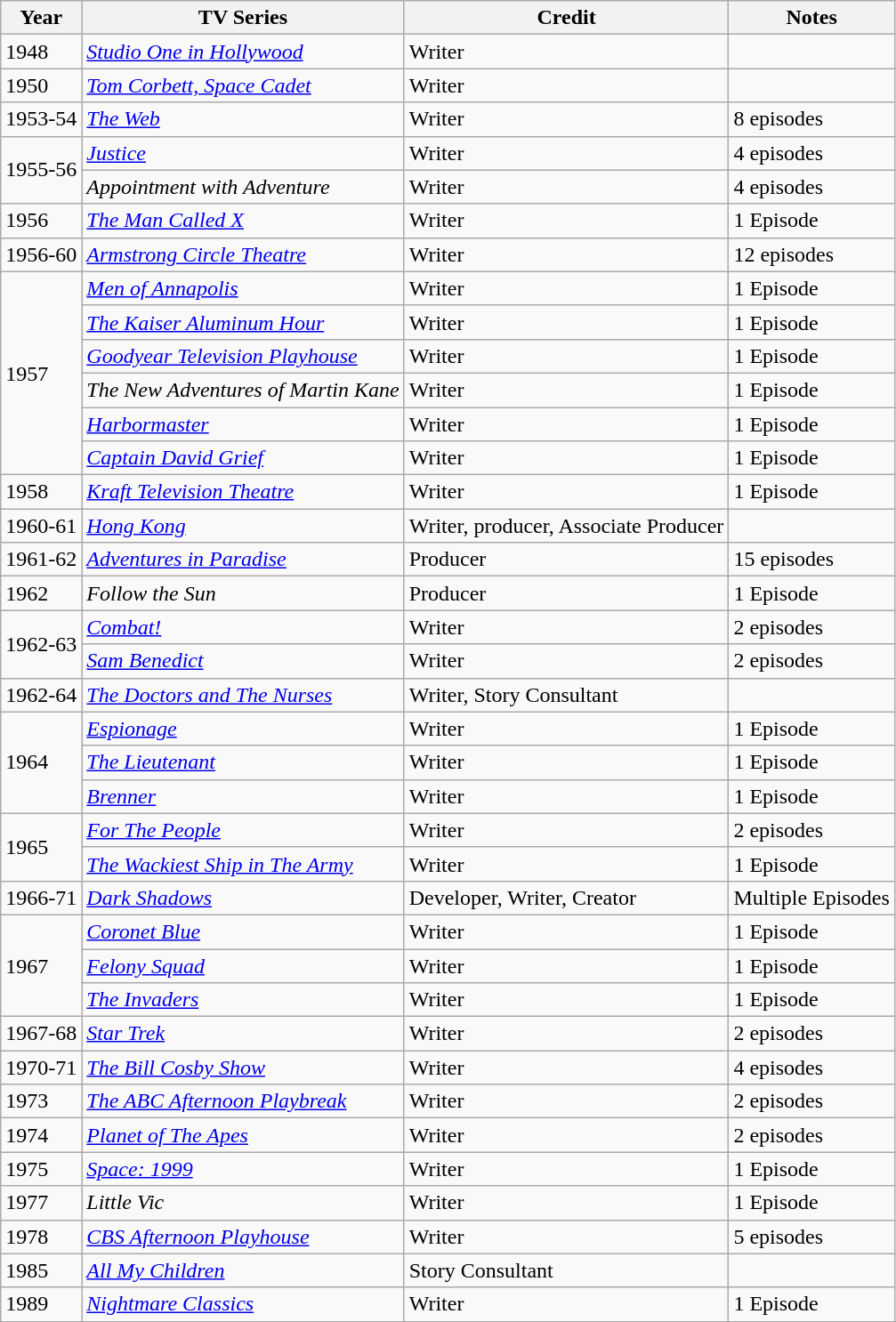<table class="wikitable">
<tr>
<th>Year</th>
<th>TV Series</th>
<th>Credit</th>
<th>Notes</th>
</tr>
<tr>
<td>1948</td>
<td><em><a href='#'>Studio One in Hollywood</a></em></td>
<td>Writer</td>
<td></td>
</tr>
<tr>
<td>1950</td>
<td><em><a href='#'>Tom Corbett, Space Cadet</a></em></td>
<td>Writer</td>
<td></td>
</tr>
<tr>
<td>1953-54</td>
<td><em><a href='#'>The Web</a></em></td>
<td>Writer</td>
<td>8 episodes</td>
</tr>
<tr>
<td rowspan=2>1955-56</td>
<td><em><a href='#'>Justice</a></em></td>
<td>Writer</td>
<td>4 episodes</td>
</tr>
<tr>
<td><em>Appointment with Adventure</em></td>
<td>Writer</td>
<td>4 episodes</td>
</tr>
<tr>
<td>1956</td>
<td><em><a href='#'>The Man Called X</a></em></td>
<td>Writer</td>
<td>1 Episode</td>
</tr>
<tr>
<td>1956-60</td>
<td><em><a href='#'>Armstrong Circle Theatre</a></em></td>
<td>Writer</td>
<td>12 episodes</td>
</tr>
<tr>
<td rowspan=6>1957</td>
<td><em><a href='#'>Men of Annapolis</a></em></td>
<td>Writer</td>
<td>1 Episode</td>
</tr>
<tr>
<td><em><a href='#'>The Kaiser Aluminum Hour</a></em></td>
<td>Writer</td>
<td>1 Episode</td>
</tr>
<tr>
<td><em><a href='#'>Goodyear Television Playhouse</a></em></td>
<td>Writer</td>
<td>1 Episode</td>
</tr>
<tr>
<td><em>The New Adventures of Martin Kane</em></td>
<td>Writer</td>
<td>1 Episode</td>
</tr>
<tr>
<td><em><a href='#'>Harbormaster</a></em></td>
<td>Writer</td>
<td>1 Episode</td>
</tr>
<tr>
<td><em><a href='#'>Captain David Grief</a></em></td>
<td>Writer</td>
<td>1 Episode</td>
</tr>
<tr>
<td>1958</td>
<td><em><a href='#'>Kraft Television Theatre</a></em></td>
<td>Writer</td>
<td>1 Episode</td>
</tr>
<tr>
<td>1960-61</td>
<td><em><a href='#'>Hong Kong</a></em></td>
<td>Writer, producer, Associate Producer</td>
<td></td>
</tr>
<tr>
<td>1961-62</td>
<td><em><a href='#'>Adventures in Paradise</a></em></td>
<td>Producer</td>
<td>15 episodes</td>
</tr>
<tr>
<td>1962</td>
<td><em>Follow the Sun</em></td>
<td>Producer</td>
<td>1 Episode</td>
</tr>
<tr>
<td rowspan=2>1962-63</td>
<td><em><a href='#'>Combat!</a></em></td>
<td>Writer</td>
<td>2 episodes</td>
</tr>
<tr>
<td><em><a href='#'>Sam Benedict</a></em></td>
<td>Writer</td>
<td>2 episodes</td>
</tr>
<tr>
<td>1962-64</td>
<td><em><a href='#'>The Doctors and The Nurses</a></em></td>
<td>Writer, Story Consultant</td>
<td></td>
</tr>
<tr>
<td rowspan=3>1964</td>
<td><em><a href='#'>Espionage</a></em></td>
<td>Writer</td>
<td>1 Episode</td>
</tr>
<tr>
<td><em><a href='#'>The Lieutenant</a></em></td>
<td>Writer</td>
<td>1 Episode</td>
</tr>
<tr>
<td><em><a href='#'>Brenner</a></em></td>
<td>Writer</td>
<td>1 Episode</td>
</tr>
<tr>
<td rowspan=2>1965</td>
<td><em><a href='#'>For The People</a></em></td>
<td>Writer</td>
<td>2 episodes</td>
</tr>
<tr>
<td><em><a href='#'>The Wackiest Ship in The Army</a></em></td>
<td>Writer</td>
<td>1 Episode</td>
</tr>
<tr>
<td>1966-71</td>
<td><em><a href='#'>Dark Shadows</a></em></td>
<td>Developer, Writer, Creator</td>
<td>Multiple Episodes</td>
</tr>
<tr>
<td rowspan=3>1967</td>
<td><em><a href='#'>Coronet Blue</a></em></td>
<td>Writer</td>
<td>1 Episode</td>
</tr>
<tr>
<td><em><a href='#'>Felony Squad</a></em></td>
<td>Writer</td>
<td>1 Episode</td>
</tr>
<tr>
<td><em><a href='#'>The Invaders</a></em></td>
<td>Writer</td>
<td>1 Episode</td>
</tr>
<tr>
<td>1967-68</td>
<td><em><a href='#'>Star Trek</a></em></td>
<td>Writer</td>
<td>2 episodes</td>
</tr>
<tr>
<td>1970-71</td>
<td><em><a href='#'>The Bill Cosby Show</a></em></td>
<td>Writer</td>
<td>4 episodes</td>
</tr>
<tr>
<td>1973</td>
<td><em><a href='#'>The ABC Afternoon Playbreak</a></em></td>
<td>Writer</td>
<td>2 episodes</td>
</tr>
<tr>
<td>1974</td>
<td><em><a href='#'>Planet of The Apes</a></em></td>
<td>Writer</td>
<td>2 episodes</td>
</tr>
<tr>
<td>1975</td>
<td><em><a href='#'>Space: 1999</a></em></td>
<td>Writer</td>
<td>1 Episode</td>
</tr>
<tr>
<td>1977</td>
<td><em>Little Vic</em></td>
<td>Writer</td>
<td>1 Episode</td>
</tr>
<tr>
<td>1978</td>
<td><em><a href='#'>CBS Afternoon Playhouse</a></em></td>
<td>Writer</td>
<td>5 episodes</td>
</tr>
<tr>
<td>1985</td>
<td><em><a href='#'>All My Children</a></em></td>
<td>Story Consultant</td>
<td></td>
</tr>
<tr>
<td>1989</td>
<td><em><a href='#'>Nightmare Classics</a></em></td>
<td>Writer</td>
<td>1 Episode</td>
</tr>
<tr>
</tr>
</table>
